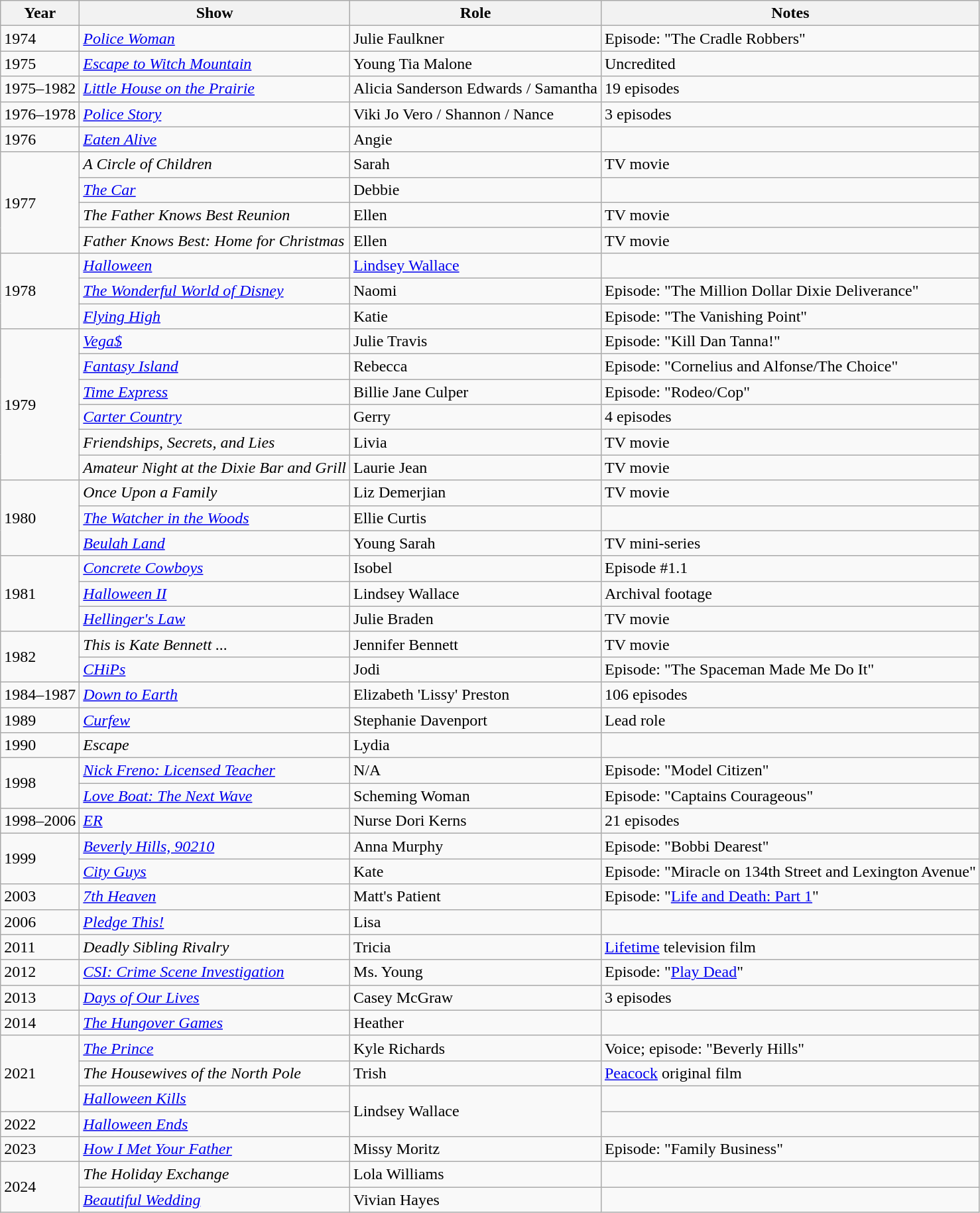<table class="wikitable sortable">
<tr>
<th>Year</th>
<th>Show</th>
<th>Role</th>
<th class=unsortable>Notes</th>
</tr>
<tr>
<td>1974</td>
<td><em><a href='#'>Police Woman</a></em></td>
<td>Julie Faulkner</td>
<td>Episode: "The Cradle Robbers"</td>
</tr>
<tr>
<td>1975</td>
<td><em><a href='#'>Escape to Witch Mountain</a></em></td>
<td>Young Tia Malone</td>
<td>Uncredited</td>
</tr>
<tr>
<td>1975–1982</td>
<td><em><a href='#'>Little House on the Prairie</a></em></td>
<td>Alicia Sanderson Edwards / Samantha</td>
<td>19 episodes</td>
</tr>
<tr>
<td>1976–1978</td>
<td><em><a href='#'>Police Story</a></em></td>
<td>Viki Jo Vero / Shannon / Nance</td>
<td>3 episodes</td>
</tr>
<tr>
<td>1976</td>
<td><em><a href='#'>Eaten Alive</a></em></td>
<td>Angie</td>
<td></td>
</tr>
<tr>
<td rowspan="4">1977</td>
<td><em>A Circle of Children</em></td>
<td>Sarah</td>
<td>TV movie</td>
</tr>
<tr>
<td><em><a href='#'>The Car</a></em></td>
<td>Debbie</td>
<td></td>
</tr>
<tr>
<td><em>The Father Knows Best Reunion</em></td>
<td>Ellen</td>
<td>TV movie</td>
</tr>
<tr>
<td><em>Father Knows Best: Home for Christmas</em></td>
<td>Ellen</td>
<td>TV movie</td>
</tr>
<tr>
<td rowspan="3">1978</td>
<td><em><a href='#'>Halloween</a></em></td>
<td><a href='#'>Lindsey Wallace</a></td>
<td></td>
</tr>
<tr>
<td><em><a href='#'>The Wonderful World of Disney</a></em></td>
<td>Naomi</td>
<td>Episode: "The Million Dollar Dixie Deliverance"</td>
</tr>
<tr>
<td><em><a href='#'>Flying High</a></em></td>
<td>Katie</td>
<td>Episode: "The Vanishing Point"</td>
</tr>
<tr>
<td rowspan="6">1979</td>
<td><em><a href='#'>Vega$</a></em></td>
<td>Julie Travis</td>
<td>Episode: "Kill Dan Tanna!"</td>
</tr>
<tr>
<td><em><a href='#'>Fantasy Island</a></em></td>
<td>Rebecca</td>
<td>Episode: "Cornelius and Alfonse/The Choice"</td>
</tr>
<tr>
<td><em><a href='#'>Time Express</a></em></td>
<td>Billie Jane Culper</td>
<td>Episode: "Rodeo/Cop"</td>
</tr>
<tr>
<td><em><a href='#'>Carter Country</a></em></td>
<td>Gerry</td>
<td>4 episodes</td>
</tr>
<tr>
<td><em>Friendships, Secrets, and Lies</em></td>
<td>Livia</td>
<td>TV movie</td>
</tr>
<tr>
<td><em>Amateur Night at the Dixie Bar and Grill</em></td>
<td>Laurie Jean</td>
<td>TV movie</td>
</tr>
<tr>
<td rowspan="3">1980</td>
<td><em>Once Upon a Family</em></td>
<td>Liz Demerjian</td>
<td>TV movie</td>
</tr>
<tr>
<td><em><a href='#'>The Watcher in the Woods</a></em></td>
<td>Ellie Curtis</td>
<td></td>
</tr>
<tr>
<td><em><a href='#'>Beulah Land</a></em></td>
<td>Young Sarah</td>
<td>TV mini-series</td>
</tr>
<tr>
<td rowspan="3">1981</td>
<td><em><a href='#'>Concrete Cowboys</a></em></td>
<td>Isobel</td>
<td>Episode #1.1</td>
</tr>
<tr>
<td><em><a href='#'>Halloween II</a></em></td>
<td>Lindsey Wallace</td>
<td>Archival footage</td>
</tr>
<tr>
<td><em><a href='#'>Hellinger's Law</a></em></td>
<td>Julie Braden</td>
<td>TV movie</td>
</tr>
<tr>
<td rowspan="2">1982</td>
<td><em>This is Kate Bennett ...</em></td>
<td>Jennifer Bennett</td>
<td>TV movie</td>
</tr>
<tr>
<td><em><a href='#'>CHiPs</a></em></td>
<td>Jodi</td>
<td>Episode: "The Spaceman Made Me Do It"</td>
</tr>
<tr>
<td>1984–1987</td>
<td><em><a href='#'>Down to Earth</a></em></td>
<td>Elizabeth 'Lissy' Preston</td>
<td>106 episodes</td>
</tr>
<tr>
<td>1989</td>
<td><em><a href='#'>Curfew</a></em></td>
<td>Stephanie Davenport</td>
<td>Lead role</td>
</tr>
<tr>
<td>1990</td>
<td><em>Escape</em></td>
<td>Lydia</td>
<td></td>
</tr>
<tr>
<td rowspan="2">1998</td>
<td><em><a href='#'>Nick Freno: Licensed Teacher</a></em></td>
<td>N/A</td>
<td>Episode: "Model Citizen"</td>
</tr>
<tr>
<td><em><a href='#'>Love Boat: The Next Wave</a></em></td>
<td>Scheming Woman</td>
<td>Episode: "Captains Courageous"</td>
</tr>
<tr>
<td>1998–2006</td>
<td><em><a href='#'>ER</a></em></td>
<td>Nurse Dori Kerns</td>
<td>21 episodes</td>
</tr>
<tr>
<td rowspan="2">1999</td>
<td><em><a href='#'>Beverly Hills, 90210</a></em></td>
<td>Anna Murphy</td>
<td>Episode: "Bobbi Dearest"</td>
</tr>
<tr>
<td><em><a href='#'>City Guys</a></em></td>
<td>Kate</td>
<td>Episode: "Miracle on 134th Street and Lexington Avenue"</td>
</tr>
<tr>
<td>2003</td>
<td><em><a href='#'>7th Heaven</a></em></td>
<td>Matt's Patient</td>
<td>Episode: "<a href='#'>Life and Death: Part 1</a>"</td>
</tr>
<tr>
<td>2006</td>
<td><em><a href='#'>Pledge This!</a></em></td>
<td>Lisa</td>
<td></td>
</tr>
<tr>
<td>2011</td>
<td><em>Deadly Sibling Rivalry</em></td>
<td>Tricia</td>
<td><a href='#'>Lifetime</a> television film</td>
</tr>
<tr>
<td>2012</td>
<td><em><a href='#'>CSI: Crime Scene Investigation</a></em></td>
<td>Ms. Young</td>
<td>Episode: "<a href='#'>Play Dead</a>"</td>
</tr>
<tr>
<td>2013</td>
<td><em><a href='#'>Days of Our Lives</a></em></td>
<td>Casey McGraw</td>
<td>3 episodes</td>
</tr>
<tr>
<td>2014</td>
<td><em><a href='#'>The Hungover Games</a></em></td>
<td>Heather</td>
<td></td>
</tr>
<tr>
<td rowspan="3">2021</td>
<td><em><a href='#'>The Prince</a></em></td>
<td>Kyle Richards</td>
<td>Voice; episode: "Beverly Hills"</td>
</tr>
<tr>
<td><em>The Housewives of the North Pole</em></td>
<td>Trish</td>
<td><a href='#'>Peacock</a> original film</td>
</tr>
<tr>
<td><em><a href='#'>Halloween Kills</a></em></td>
<td rowspan="2">Lindsey Wallace</td>
<td></td>
</tr>
<tr>
<td>2022</td>
<td><em><a href='#'>Halloween Ends</a></em></td>
<td></td>
</tr>
<tr>
<td>2023</td>
<td><em><a href='#'>How I Met Your Father</a></em></td>
<td>Missy Moritz</td>
<td>Episode: "Family Business"</td>
</tr>
<tr>
<td rowspan="2">2024</td>
<td><em>The Holiday Exchange</em></td>
<td>Lola Williams</td>
<td></td>
</tr>
<tr>
<td><em><a href='#'>Beautiful Wedding</a></em></td>
<td>Vivian Hayes</td>
<td></td>
</tr>
</table>
